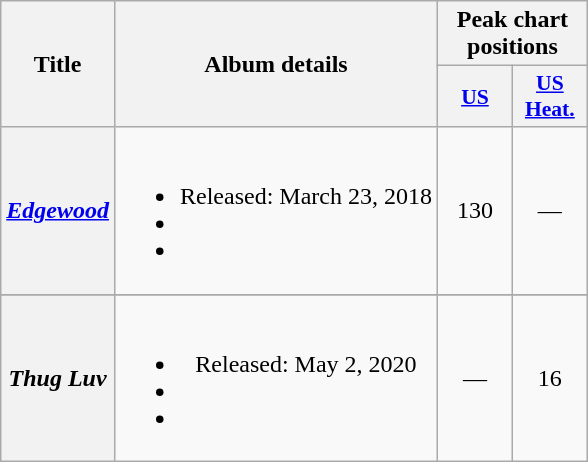<table class="wikitable plainrowheaders" style="text-align:center;">
<tr>
<th rowspan="2">Title</th>
<th rowspan="2">Album details</th>
<th colspan="2">Peak chart positions</th>
</tr>
<tr>
<th scope="col" style="width:3em;font-size:90%;"><a href='#'>US</a><br></th>
<th scope="col" style="width:3em;font-size:90%;"><a href='#'>US<br>Heat.</a></th>
</tr>
<tr>
<th scope="row"><em><a href='#'>Edgewood</a></em></th>
<td><br><ul><li>Released: March 23, 2018</li><li></li><li></li></ul></td>
<td>130</td>
<td>—</td>
</tr>
<tr>
</tr>
<tr>
<th scope="row"><em>Thug Luv</em></th>
<td><br><ul><li>Released: May 2, 2020</li><li></li><li></li></ul></td>
<td>—</td>
<td>16</td>
</tr>
</table>
